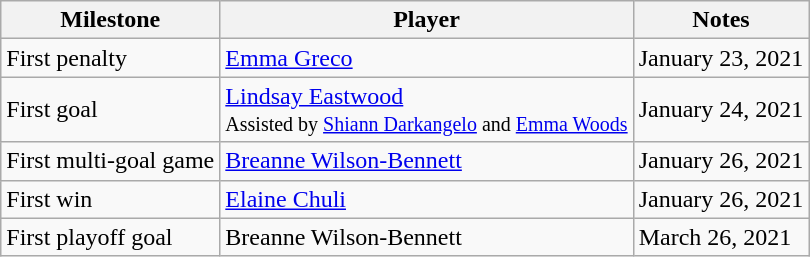<table class="wikitable">
<tr>
<th>Milestone</th>
<th>Player</th>
<th>Notes</th>
</tr>
<tr>
<td>First penalty</td>
<td><a href='#'>Emma Greco</a></td>
<td>January 23, 2021</td>
</tr>
<tr>
<td>First goal</td>
<td><a href='#'>Lindsay Eastwood</a><br><small>Assisted by <a href='#'>Shiann Darkangelo</a> and <a href='#'>Emma Woods</a></small></td>
<td>January 24, 2021</td>
</tr>
<tr>
<td>First multi-goal game</td>
<td><a href='#'>Breanne Wilson-Bennett</a></td>
<td>January 26, 2021</td>
</tr>
<tr>
<td>First win</td>
<td><a href='#'>Elaine Chuli</a></td>
<td>January 26, 2021</td>
</tr>
<tr>
<td>First playoff goal</td>
<td>Breanne Wilson-Bennett</td>
<td>March 26, 2021</td>
</tr>
</table>
